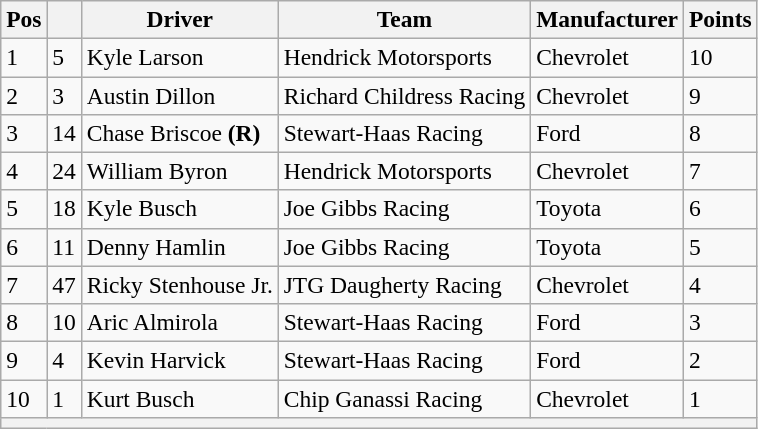<table class="wikitable" style="font-size:98%">
<tr>
<th>Pos</th>
<th></th>
<th>Driver</th>
<th>Team</th>
<th>Manufacturer</th>
<th>Points</th>
</tr>
<tr>
<td>1</td>
<td>5</td>
<td>Kyle Larson</td>
<td>Hendrick Motorsports</td>
<td>Chevrolet</td>
<td>10</td>
</tr>
<tr>
<td>2</td>
<td>3</td>
<td>Austin Dillon</td>
<td>Richard Childress Racing</td>
<td>Chevrolet</td>
<td>9</td>
</tr>
<tr>
<td>3</td>
<td>14</td>
<td>Chase Briscoe <strong>(R)</strong></td>
<td>Stewart-Haas Racing</td>
<td>Ford</td>
<td>8</td>
</tr>
<tr>
<td>4</td>
<td>24</td>
<td>William Byron</td>
<td>Hendrick Motorsports</td>
<td>Chevrolet</td>
<td>7</td>
</tr>
<tr>
<td>5</td>
<td>18</td>
<td>Kyle Busch</td>
<td>Joe Gibbs Racing</td>
<td>Toyota</td>
<td>6</td>
</tr>
<tr>
<td>6</td>
<td>11</td>
<td>Denny Hamlin</td>
<td>Joe Gibbs Racing</td>
<td>Toyota</td>
<td>5</td>
</tr>
<tr>
<td>7</td>
<td>47</td>
<td>Ricky Stenhouse Jr.</td>
<td>JTG Daugherty Racing</td>
<td>Chevrolet</td>
<td>4</td>
</tr>
<tr>
<td>8</td>
<td>10</td>
<td>Aric Almirola</td>
<td>Stewart-Haas Racing</td>
<td>Ford</td>
<td>3</td>
</tr>
<tr>
<td>9</td>
<td>4</td>
<td>Kevin Harvick</td>
<td>Stewart-Haas Racing</td>
<td>Ford</td>
<td>2</td>
</tr>
<tr>
<td>10</td>
<td>1</td>
<td>Kurt Busch</td>
<td>Chip Ganassi Racing</td>
<td>Chevrolet</td>
<td>1</td>
</tr>
<tr>
<th colspan="6"></th>
</tr>
</table>
